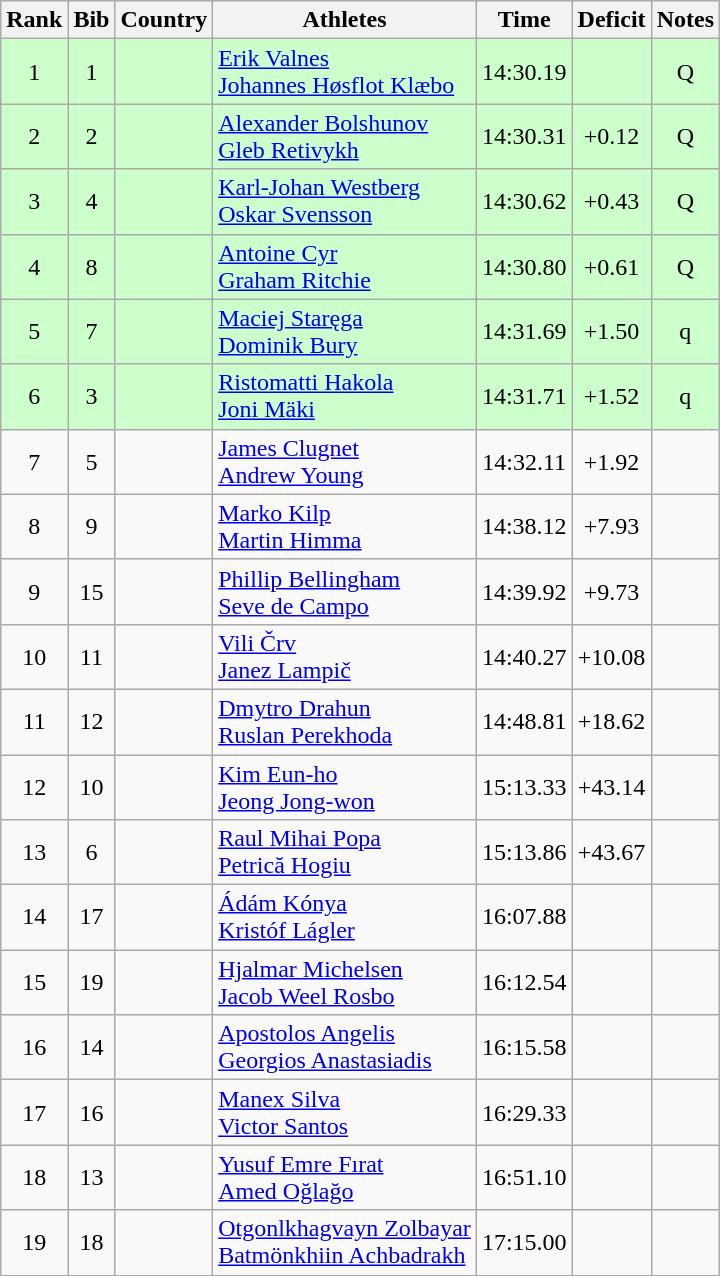<table class="wikitable sortable" style="text-align:center">
<tr>
<th>Rank</th>
<th>Bib</th>
<th>Country</th>
<th>Athletes</th>
<th>Time</th>
<th>Deficit</th>
<th>Notes</th>
</tr>
<tr bgcolor=ccffcc>
<td>1</td>
<td>1</td>
<td align=left></td>
<td align=left><a href='#'>Erik Valnes</a><br><a href='#'>Johannes Høsflot Klæbo</a></td>
<td>14:30.19</td>
<td></td>
<td>Q</td>
</tr>
<tr bgcolor=ccffcc>
<td>2</td>
<td>2</td>
<td align=left></td>
<td align=left><a href='#'>Alexander Bolshunov</a><br><a href='#'>Gleb Retivykh</a></td>
<td>14:30.31</td>
<td>+0.12</td>
<td>Q</td>
</tr>
<tr bgcolor=ccffcc>
<td>3</td>
<td>4</td>
<td align=left></td>
<td align=left><a href='#'>Karl-Johan Westberg</a><br><a href='#'>Oskar Svensson</a></td>
<td>14:30.62</td>
<td>+0.43</td>
<td>Q</td>
</tr>
<tr bgcolor=ccffcc>
<td>4</td>
<td>8</td>
<td align=left></td>
<td align=left><a href='#'>Antoine Cyr</a><br><a href='#'>Graham Ritchie</a></td>
<td>14:30.80</td>
<td>+0.61</td>
<td>Q</td>
</tr>
<tr bgcolor=ccffcc>
<td>5</td>
<td>7</td>
<td align=left></td>
<td align=left><a href='#'>Maciej Staręga</a><br><a href='#'>Dominik Bury</a></td>
<td>14:31.69</td>
<td>+1.50</td>
<td>q</td>
</tr>
<tr bgcolor=ccffcc>
<td>6</td>
<td>3</td>
<td align=left></td>
<td align=left><a href='#'>Ristomatti Hakola</a><br><a href='#'>Joni Mäki</a></td>
<td>14:31.71</td>
<td>+1.52</td>
<td>q</td>
</tr>
<tr>
<td>7</td>
<td>5</td>
<td align=left></td>
<td align=left><a href='#'>James Clugnet</a><br><a href='#'>Andrew Young</a></td>
<td>14:32.11</td>
<td>+1.92</td>
<td></td>
</tr>
<tr>
<td>8</td>
<td>9</td>
<td align=left></td>
<td align=left><a href='#'>Marko Kilp</a><br><a href='#'>Martin Himma</a></td>
<td>14:38.12</td>
<td>+7.93</td>
<td></td>
</tr>
<tr>
<td>9</td>
<td>15</td>
<td align=left></td>
<td align=left><a href='#'>Phillip Bellingham</a><br><a href='#'>Seve de Campo</a></td>
<td>14:39.92</td>
<td>+9.73</td>
<td></td>
</tr>
<tr>
<td>10</td>
<td>11</td>
<td align=left></td>
<td align=left><a href='#'>Vili Črv</a><br><a href='#'>Janez Lampič</a></td>
<td>14:40.27</td>
<td>+10.08</td>
<td></td>
</tr>
<tr>
<td>11</td>
<td>12</td>
<td align=left></td>
<td align=left><a href='#'>Dmytro Drahun</a><br><a href='#'>Ruslan Perekhoda</a></td>
<td>14:48.81</td>
<td>+18.62</td>
<td></td>
</tr>
<tr>
<td>12</td>
<td>10</td>
<td align=left></td>
<td align=left><a href='#'>Kim Eun-ho</a><br><a href='#'>Jeong Jong-won</a></td>
<td>15:13.33</td>
<td>+43.14</td>
<td></td>
</tr>
<tr>
<td>13</td>
<td>6</td>
<td align=left></td>
<td align=left><a href='#'>Raul Mihai Popa</a><br><a href='#'>Petrică Hogiu</a></td>
<td>15:13.86</td>
<td>+43.67</td>
<td></td>
</tr>
<tr>
<td>14</td>
<td>17</td>
<td align=left></td>
<td align=left><a href='#'>Ádám Kónya</a><br><a href='#'>Kristóf Lágler</a></td>
<td>16:07.88</td>
<td></td>
<td></td>
</tr>
<tr>
<td>15</td>
<td>19</td>
<td align=left></td>
<td align=left><a href='#'>Hjalmar Michelsen</a><br><a href='#'>Jacob Weel Rosbo</a></td>
<td>16:12.54</td>
<td></td>
<td></td>
</tr>
<tr>
<td>16</td>
<td>14</td>
<td align=left></td>
<td align=left><a href='#'>Apostolos Angelis</a><br><a href='#'>Georgios Anastasiadis</a></td>
<td>16:15.58</td>
<td></td>
<td></td>
</tr>
<tr>
<td>17</td>
<td>16</td>
<td align=left></td>
<td align=left><a href='#'>Manex Silva</a><br><a href='#'>Victor Santos</a></td>
<td>16:29.33</td>
<td></td>
<td></td>
</tr>
<tr>
<td>18</td>
<td>13</td>
<td align=left></td>
<td align=left><a href='#'>Yusuf Emre Fırat</a><br><a href='#'>Amed Oğlağo</a></td>
<td>16:51.10</td>
<td></td>
<td></td>
</tr>
<tr>
<td>19</td>
<td>18</td>
<td align=left></td>
<td align=left><a href='#'>Otgonlkhagvayn Zolbayar</a><br><a href='#'>Batmönkhiin Achbadrakh</a></td>
<td>17:15.00</td>
<td></td>
<td></td>
</tr>
</table>
